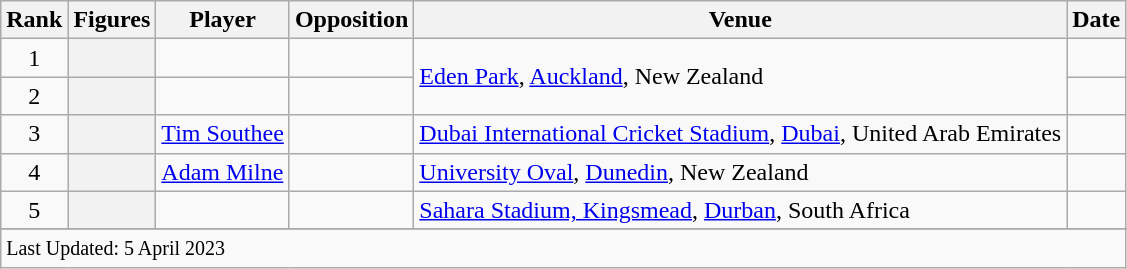<table class="wikitable plainrowheaders sortable">
<tr>
<th scope=col>Rank</th>
<th scope=col>Figures</th>
<th scope=col>Player</th>
<th scope=col>Opposition</th>
<th scope=col>Venue</th>
<th scope=col>Date</th>
</tr>
<tr>
<td align=center>1</td>
<th scope=row style=text-align:center;></th>
<td></td>
<td></td>
<td rowspan=2><a href='#'>Eden Park</a>, <a href='#'>Auckland</a>, New Zealand</td>
<td></td>
</tr>
<tr>
<td align=center>2</td>
<th scope=row style=text-align:center;></th>
<td></td>
<td></td>
<td></td>
</tr>
<tr>
<td align=center>3</td>
<th scope=row style=text-align:center;></th>
<td><a href='#'>Tim Southee</a></td>
<td></td>
<td><a href='#'>Dubai International Cricket Stadium</a>, <a href='#'>Dubai</a>, United Arab Emirates</td>
<td></td>
</tr>
<tr>
<td align=center>4</td>
<th scope=row style=text-align:center;></th>
<td><a href='#'>Adam Milne</a></td>
<td></td>
<td><a href='#'>University Oval</a>, <a href='#'>Dunedin</a>, New Zealand</td>
<td></td>
</tr>
<tr>
<td align=center>5</td>
<th scope=row style=text-align:center;></th>
<td></td>
<td></td>
<td><a href='#'>Sahara Stadium, Kingsmead</a>, <a href='#'>Durban</a>, South Africa</td>
<td> </td>
</tr>
<tr>
</tr>
<tr class=sortbottom>
<td colspan=6><small>Last Updated: 5 April 2023</small></td>
</tr>
</table>
